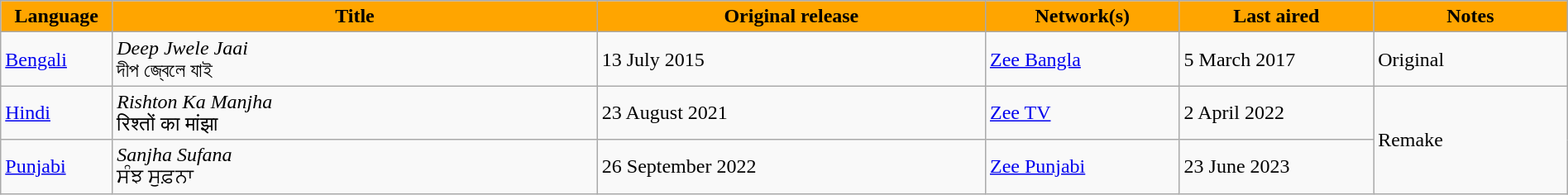<table class="wikitable" style="width: 100%; margin-right: 0;">
<tr>
<th style="background:orange; width:5%;">Language</th>
<th style="background:orange; width:25%;">Title</th>
<th style="background:orange; width:20%;">Original release</th>
<th style="background:orange; width:10%;">Network(s)</th>
<th style="background:orange; width:10%;">Last aired</th>
<th style="background:orange; width:10%;">Notes</th>
</tr>
<tr>
<td><a href='#'>Bengali</a></td>
<td><em>Deep Jwele Jaai</em> <br> দীপ জ্বেলে যাই</td>
<td>13 July 2015</td>
<td><a href='#'>Zee Bangla</a></td>
<td>5 March 2017</td>
<td>Original</td>
</tr>
<tr>
<td><a href='#'>Hindi</a></td>
<td><em>Rishton Ka Manjha</em> <br> रिश्तों का मांझा</td>
<td>23 August 2021</td>
<td><a href='#'>Zee TV</a></td>
<td>2 April 2022</td>
<td rowspan="2">Remake</td>
</tr>
<tr>
<td><a href='#'>Punjabi</a></td>
<td><em>Sanjha Sufana</em> <br> ਸੰਝ ਸੁਫ਼ਨਾ</td>
<td>26 September 2022</td>
<td><a href='#'>Zee Punjabi</a></td>
<td>23 June 2023</td>
</tr>
</table>
